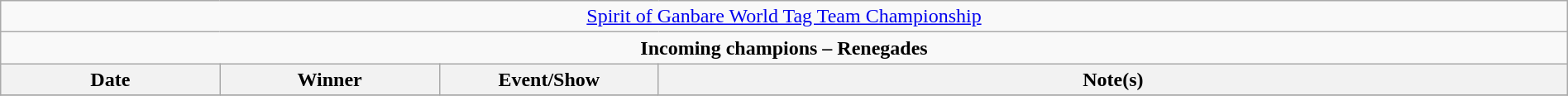<table class="wikitable" style="text-align:center; width:100%;">
<tr>
<td colspan="4" style="text-align: center;"><a href='#'>Spirit of Ganbare World Tag Team Championship</a></td>
</tr>
<tr>
<td colspan="4" style="text-align: center;"><strong>Incoming champions – Renegades </strong></td>
</tr>
<tr>
<th width=14%>Date</th>
<th width=14%>Winner</th>
<th width=14%>Event/Show</th>
<th width=58%>Note(s)</th>
</tr>
<tr>
</tr>
</table>
